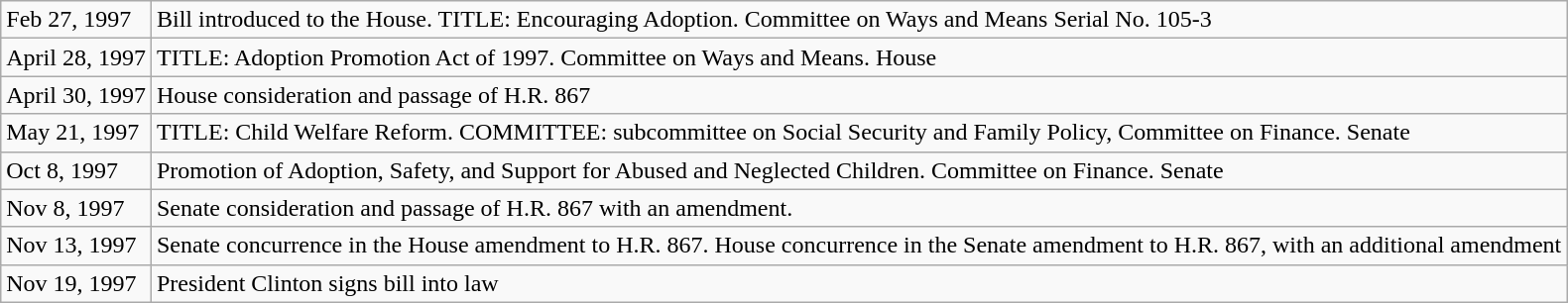<table class="wikitable">
<tr>
<td>Feb 27, 1997</td>
<td>Bill introduced to the House.  TITLE: Encouraging Adoption. Committee on Ways and Means Serial No.  105-3</td>
</tr>
<tr>
<td>April 28, 1997</td>
<td>TITLE: Adoption Promotion Act  of 1997. Committee on Ways and Means. House</td>
</tr>
<tr>
<td>April 30, 1997</td>
<td>House consideration and passage  of H.R. 867</td>
</tr>
<tr>
<td>May 21, 1997</td>
<td>TITLE: Child Welfare Reform.  COMMITTEE: subcommittee on Social Security and Family Policy, Committee on  Finance. Senate</td>
</tr>
<tr>
<td>Oct 8, 1997</td>
<td>Promotion of Adoption, Safety,  and Support for Abused and Neglected Children. Committee on Finance.  Senate</td>
</tr>
<tr>
<td>Nov 8, 1997</td>
<td>Senate consideration and  passage of H.R. 867 with an amendment.</td>
</tr>
<tr>
<td>Nov 13, 1997</td>
<td>Senate concurrence in the House  amendment to H.R. 867. House concurrence in the Senate amendment to H.R. 867, with an additional amendment</td>
</tr>
<tr>
<td>Nov 19, 1997</td>
<td>President Clinton signs bill into law</td>
</tr>
</table>
